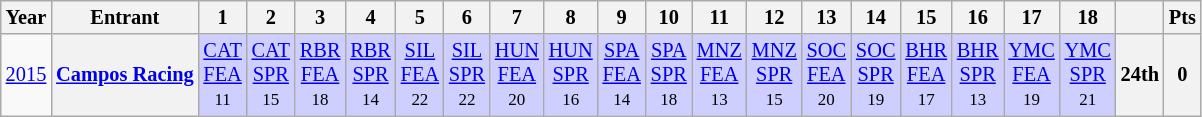<table class="wikitable" style="text-align:center; font-size:85%">
<tr>
<th>Year</th>
<th>Entrant</th>
<th>1</th>
<th>2</th>
<th>3</th>
<th>4</th>
<th>5</th>
<th>6</th>
<th>7</th>
<th>8</th>
<th>9</th>
<th>10</th>
<th>11</th>
<th>12</th>
<th>13</th>
<th>14</th>
<th>15</th>
<th>16</th>
<th>17</th>
<th>18</th>
<th></th>
<th>Pts</th>
</tr>
<tr>
<td><a href='#'>2015</a></td>
<th nowrap><a href='#'>Campos Racing</a></th>
<td style="background:#CFCFFF;"><a href='#'>CAT<br>FEA</a><br><small>11</small></td>
<td style="background:#CFCFFF;"><a href='#'>CAT<br>SPR</a><br><small>15</small></td>
<td style="background:#CFCFFF;"><a href='#'>RBR<br>FEA</a><br><small>18</small></td>
<td style="background:#CFCFFF;"><a href='#'>RBR<br>SPR</a><br><small>14</small></td>
<td style="background:#CFCFFF;"><a href='#'>SIL<br>FEA</a><br><small>22</small></td>
<td style="background:#CFCFFF;"><a href='#'>SIL<br>SPR</a><br><small>22</small></td>
<td style="background:#CFCFFF;"><a href='#'>HUN<br>FEA</a><br><small>20</small></td>
<td style="background:#CFCFFF;"><a href='#'>HUN<br>SPR</a><br><small>16</small></td>
<td style="background:#CFCFFF;"><a href='#'>SPA<br>FEA</a><br><small>14</small></td>
<td style="background:#CFCFFF;"><a href='#'>SPA<br>SPR</a><br><small>18</small></td>
<td style="background:#CFCFFF;"><a href='#'>MNZ<br>FEA</a><br><small>13</small></td>
<td style="background:#CFCFFF;"><a href='#'>MNZ<br>SPR</a><br><small>15</small></td>
<td style="background:#CFCFFF;"><a href='#'>SOC<br>FEA</a><br><small>20</small></td>
<td style="background:#CFCFFF;"><a href='#'>SOC<br>SPR</a><br><small>19</small></td>
<td style="background:#CFCFFF;"><a href='#'>BHR<br>FEA</a><br><small>17</small></td>
<td style="background:#CFCFFF;"><a href='#'>BHR<br>SPR</a><br><small>13</small></td>
<td style="background:#CFCFFF;"><a href='#'>YMC<br>FEA</a><br><small>19</small></td>
<td style="background:#CFCFFF;"><a href='#'>YMC<br>SPR</a><br><small>21</small></td>
<th>24th</th>
<th>0</th>
</tr>
</table>
